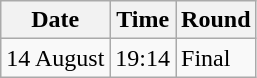<table class="wikitable">
<tr>
<th>Date</th>
<th>Time</th>
<th>Round</th>
</tr>
<tr>
<td>14 August</td>
<td>19:14</td>
<td>Final</td>
</tr>
</table>
